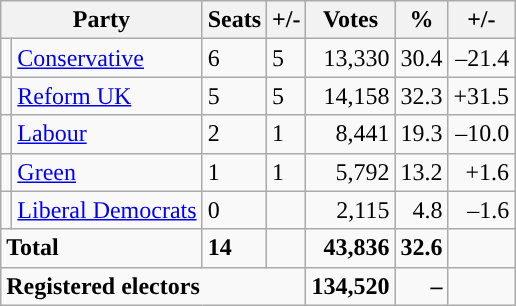<table class="wikitable sortable">
<tr>
<th colspan="2">Party</th>
<th>Seats</th>
<th>+/-</th>
<th>Votes</th>
<th>%</th>
<th>+/-</th>
</tr>
<tr>
<td style="background-color: "></td>
<td><a href='#'>Conservative</a></td>
<td>6</td>
<td> 5</td>
<td style="text-align:right;">13,330</td>
<td style="text-align:right;">30.4</td>
<td style="text-align:right;">–21.4</td>
</tr>
<tr>
<td style="background-color: "></td>
<td><a href='#'>Reform UK</a></td>
<td>5</td>
<td> 5</td>
<td style="text-align:right;">14,158</td>
<td style="text-align:right;">32.3</td>
<td style="text-align:right;">+31.5</td>
</tr>
<tr>
<td style="background-color: "></td>
<td><a href='#'>Labour</a></td>
<td>2</td>
<td> 1</td>
<td style="text-align:right;">8,441</td>
<td style="text-align:right;">19.3</td>
<td style="text-align:right;">–10.0</td>
</tr>
<tr>
<td style="background-color: "></td>
<td><a href='#'>Green</a></td>
<td>1</td>
<td> 1</td>
<td style="text-align:right;">5,792</td>
<td style="text-align:right;">13.2</td>
<td style="text-align:right;">+1.6</td>
</tr>
<tr>
<td style="background-color: "></td>
<td><a href='#'>Liberal Democrats</a></td>
<td>0</td>
<td></td>
<td style="text-align:right;">2,115</td>
<td style="text-align:right;">4.8</td>
<td style="text-align:right;">–1.6</td>
</tr>
<tr>
<td colspan="2"><strong>Total</strong></td>
<td><strong>14</strong></td>
<td></td>
<td style="text-align:right;"><strong>43,836</strong></td>
<td style="text-align:right;"><strong>32.6</strong></td>
<td style="text-align:right;"></td>
</tr>
<tr>
<td colspan="4"><strong>Registered electors</strong></td>
<td style="text-align:right;"><strong>134,520</strong></td>
<td style="text-align:right;"><strong>–</strong></td>
<td style="text-align:right;"></td>
</tr>
</table>
